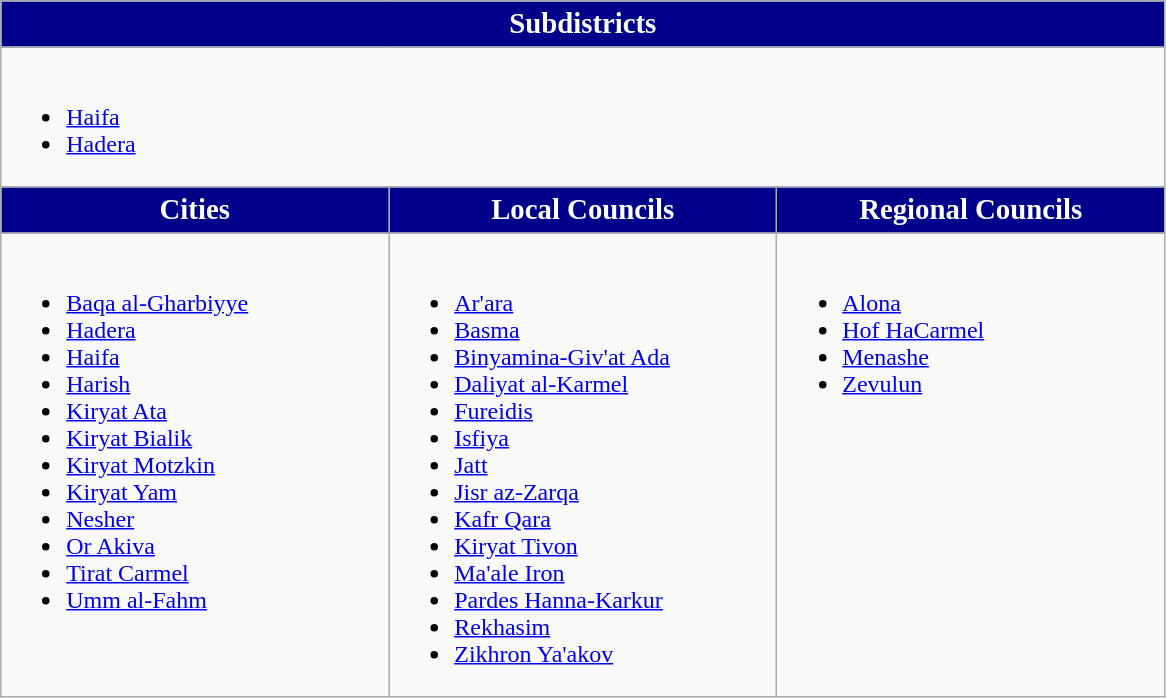<table class="wikitable">
<tr>
<th style="font-size:larger; background:#00008B; color:white;" colspan="3">Subdistricts</th>
</tr>
<tr>
<td colspan="3"><br><ul><li><a href='#'>Haifa</a></li><li><a href='#'>Hadera</a></li></ul></td>
</tr>
<tr>
<th width="250;" style="font-size:larger; background:#00008B; color:white;">Cities</th>
<th width="250;" style="font-size:larger; background:#00008B; color:white;">Local Councils</th>
<th width="250;" style="font-size:larger; background:#00008B; color:white;">Regional Councils</th>
</tr>
<tr>
<td valign="top"><br><ul><li><a href='#'>Baqa al-Gharbiyye</a></li><li><a href='#'>Hadera</a></li><li><a href='#'>Haifa</a></li><li><a href='#'>Harish</a></li><li><a href='#'>Kiryat Ata</a></li><li><a href='#'>Kiryat Bialik</a></li><li><a href='#'>Kiryat Motzkin</a></li><li><a href='#'>Kiryat Yam</a></li><li><a href='#'>Nesher</a></li><li><a href='#'>Or Akiva</a></li><li><a href='#'>Tirat Carmel</a></li><li><a href='#'>Umm al-Fahm</a></li></ul></td>
<td valign="top"><br><ul><li><a href='#'>Ar'ara</a></li><li><a href='#'>Basma</a></li><li><a href='#'>Binyamina-Giv'at Ada</a></li><li><a href='#'>Daliyat al-Karmel</a></li><li><a href='#'>Fureidis</a></li><li><a href='#'>Isfiya</a></li><li><a href='#'>Jatt</a></li><li><a href='#'>Jisr az-Zarqa</a></li><li><a href='#'>Kafr Qara</a></li><li><a href='#'>Kiryat Tivon</a></li><li><a href='#'>Ma'ale Iron</a></li><li><a href='#'>Pardes Hanna-Karkur</a></li><li><a href='#'>Rekhasim</a></li><li><a href='#'>Zikhron Ya'akov</a></li></ul></td>
<td valign="top"><br><ul><li><a href='#'>Alona</a></li><li><a href='#'>Hof HaCarmel</a></li><li><a href='#'>Menashe</a></li><li><a href='#'>Zevulun</a></li></ul></td>
</tr>
</table>
